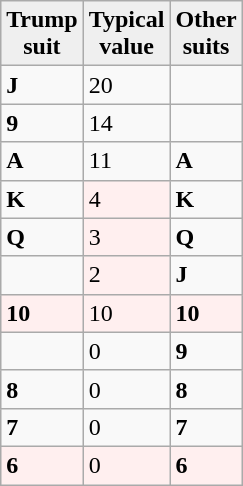<table class="wikitable" align="right" style="margin-left:0.5em">
<tr>
<th style="background:#efefef;">Trump<br>suit</th>
<th style="background:#efefef;">Typical<br>value</th>
<th style="background:#efefef;">Other<br>suits</th>
</tr>
<tr>
<td><strong>J</strong></td>
<td>20</td>
<td></td>
</tr>
<tr>
<td><strong>9</strong></td>
<td>14</td>
<td></td>
</tr>
<tr>
<td><strong>A</strong></td>
<td>11</td>
<td><strong>A</strong></td>
</tr>
<tr>
<td><strong>K</strong></td>
<td style="background:#ffefef;">4</td>
<td><strong>K</strong></td>
</tr>
<tr>
<td><strong>Q</strong></td>
<td style="background:#ffefef;">3</td>
<td><strong>Q</strong></td>
</tr>
<tr>
<td></td>
<td style="background:#ffefef;">2</td>
<td><strong>J</strong></td>
</tr>
<tr style="background:#ffefef;">
<td><strong>10</strong></td>
<td>10</td>
<td><strong>10</strong></td>
</tr>
<tr>
<td></td>
<td>0</td>
<td><strong>9</strong></td>
</tr>
<tr>
<td><strong>8</strong></td>
<td>0</td>
<td><strong>8</strong></td>
</tr>
<tr>
<td><strong>7</strong></td>
<td>0</td>
<td><strong>7</strong></td>
</tr>
<tr style="background:#ffefef;">
<td><strong>6</strong></td>
<td>0</td>
<td><strong>6</strong></td>
</tr>
</table>
